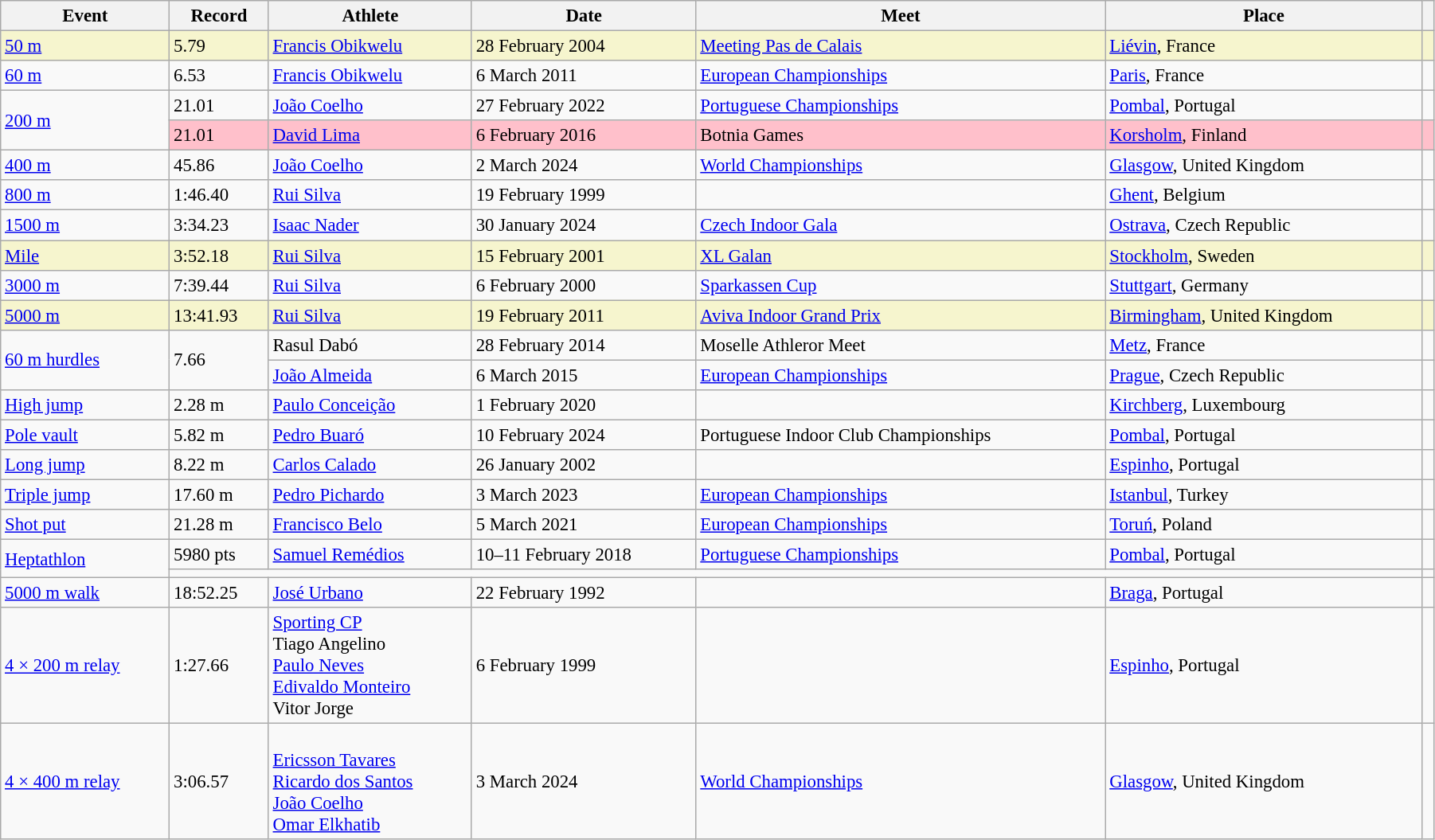<table class="wikitable" style="font-size:95%; width: 95%;">
<tr>
<th>Event</th>
<th>Record</th>
<th>Athlete</th>
<th>Date</th>
<th>Meet</th>
<th>Place</th>
<th></th>
</tr>
<tr style="background:#f6F5CE;">
<td><a href='#'>50 m</a></td>
<td>5.79</td>
<td><a href='#'>Francis Obikwelu</a></td>
<td>28 February 2004</td>
<td><a href='#'>Meeting Pas de Calais</a></td>
<td><a href='#'>Liévin</a>, France</td>
<td></td>
</tr>
<tr>
<td><a href='#'>60 m</a></td>
<td>6.53</td>
<td><a href='#'>Francis Obikwelu</a></td>
<td>6 March 2011</td>
<td><a href='#'>European Championships</a></td>
<td><a href='#'>Paris</a>, France</td>
<td></td>
</tr>
<tr>
<td rowspan=2><a href='#'>200 m</a></td>
<td>21.01</td>
<td><a href='#'>João Coelho</a></td>
<td>27 February 2022</td>
<td><a href='#'>Portuguese Championships</a></td>
<td><a href='#'>Pombal</a>, Portugal</td>
<td></td>
</tr>
<tr style="background:pink">
<td>21.01 </td>
<td><a href='#'>David Lima</a></td>
<td>6 February 2016</td>
<td>Botnia Games</td>
<td><a href='#'>Korsholm</a>, Finland</td>
<td></td>
</tr>
<tr>
<td><a href='#'>400 m</a></td>
<td>45.86</td>
<td><a href='#'>João Coelho</a></td>
<td>2 March 2024</td>
<td><a href='#'>World Championships</a></td>
<td><a href='#'>Glasgow</a>, United Kingdom</td>
<td></td>
</tr>
<tr>
<td><a href='#'>800 m</a></td>
<td>1:46.40</td>
<td><a href='#'>Rui Silva</a></td>
<td>19 February 1999</td>
<td></td>
<td><a href='#'>Ghent</a>, Belgium</td>
<td></td>
</tr>
<tr>
<td><a href='#'>1500 m</a></td>
<td>3:34.23</td>
<td><a href='#'>Isaac Nader</a></td>
<td>30 January 2024</td>
<td><a href='#'>Czech Indoor Gala</a></td>
<td><a href='#'>Ostrava</a>, Czech Republic</td>
<td></td>
</tr>
<tr style="background:#f6F5CE;">
<td><a href='#'>Mile</a></td>
<td>3:52.18</td>
<td><a href='#'>Rui Silva</a></td>
<td>15 February 2001</td>
<td><a href='#'>XL Galan</a></td>
<td><a href='#'>Stockholm</a>, Sweden</td>
<td></td>
</tr>
<tr>
<td><a href='#'>3000 m</a></td>
<td>7:39.44</td>
<td><a href='#'>Rui Silva</a></td>
<td>6 February 2000</td>
<td><a href='#'>Sparkassen Cup</a></td>
<td><a href='#'>Stuttgart</a>, Germany</td>
<td></td>
</tr>
<tr style="background:#f6F5CE;">
<td><a href='#'>5000 m</a></td>
<td>13:41.93</td>
<td><a href='#'>Rui Silva</a></td>
<td>19 February 2011</td>
<td><a href='#'>Aviva Indoor Grand Prix</a></td>
<td><a href='#'>Birmingham</a>, United Kingdom</td>
<td></td>
</tr>
<tr>
<td rowspan=2><a href='#'>60 m hurdles</a></td>
<td rowspan=2>7.66</td>
<td>Rasul Dabó</td>
<td>28 February 2014</td>
<td>Moselle Athleror Meet</td>
<td><a href='#'>Metz</a>, France</td>
<td></td>
</tr>
<tr>
<td><a href='#'>João Almeida</a></td>
<td>6 March 2015</td>
<td><a href='#'>European Championships</a></td>
<td><a href='#'>Prague</a>, Czech Republic</td>
<td></td>
</tr>
<tr>
<td><a href='#'>High jump</a></td>
<td>2.28 m</td>
<td><a href='#'>Paulo Conceição</a></td>
<td>1 February 2020</td>
<td></td>
<td><a href='#'>Kirchberg</a>, Luxembourg</td>
<td></td>
</tr>
<tr>
<td><a href='#'>Pole vault</a></td>
<td>5.82 m</td>
<td><a href='#'>Pedro Buaró</a></td>
<td>10 February 2024</td>
<td>Portuguese Indoor Club Championships</td>
<td><a href='#'>Pombal</a>, Portugal</td>
<td></td>
</tr>
<tr>
<td><a href='#'>Long jump</a></td>
<td>8.22 m</td>
<td><a href='#'>Carlos Calado</a></td>
<td>26 January 2002</td>
<td></td>
<td><a href='#'>Espinho</a>, Portugal</td>
<td></td>
</tr>
<tr>
<td><a href='#'>Triple jump</a></td>
<td>17.60 m</td>
<td><a href='#'>Pedro Pichardo</a></td>
<td>3 March 2023</td>
<td><a href='#'>European Championships</a></td>
<td><a href='#'>Istanbul</a>, Turkey</td>
<td></td>
</tr>
<tr>
<td><a href='#'>Shot put</a></td>
<td>21.28 m</td>
<td><a href='#'>Francisco Belo</a></td>
<td>5 March 2021</td>
<td><a href='#'>European Championships</a></td>
<td><a href='#'>Toruń</a>, Poland</td>
<td></td>
</tr>
<tr>
<td rowspan=2><a href='#'>Heptathlon</a></td>
<td>5980 pts</td>
<td><a href='#'>Samuel Remédios</a></td>
<td>10–11 February 2018</td>
<td><a href='#'>Portuguese Championships</a></td>
<td><a href='#'>Pombal</a>, Portugal</td>
<td></td>
</tr>
<tr>
<td colspan=5></td>
<td></td>
</tr>
<tr>
<td><a href='#'>5000 m walk</a></td>
<td>18:52.25</td>
<td><a href='#'>José Urbano</a></td>
<td>22 February 1992</td>
<td></td>
<td><a href='#'>Braga</a>, Portugal</td>
<td></td>
</tr>
<tr>
<td><a href='#'>4 × 200 m relay</a></td>
<td>1:27.66</td>
<td> <a href='#'>Sporting CP</a><br>Tiago Angelino<br><a href='#'>Paulo Neves</a><br><a href='#'>Edivaldo Monteiro</a><br>Vitor Jorge</td>
<td>6 February 1999</td>
<td></td>
<td><a href='#'>Espinho</a>, Portugal</td>
<td></td>
</tr>
<tr>
<td><a href='#'>4 × 400 m relay</a></td>
<td>3:06.57</td>
<td><br><a href='#'>Ericsson Tavares</a><br><a href='#'>Ricardo dos Santos</a><br><a href='#'>João Coelho</a><br><a href='#'>Omar Elkhatib</a></td>
<td>3 March 2024</td>
<td><a href='#'>World Championships</a></td>
<td><a href='#'>Glasgow</a>, United Kingdom</td>
<td></td>
</tr>
</table>
